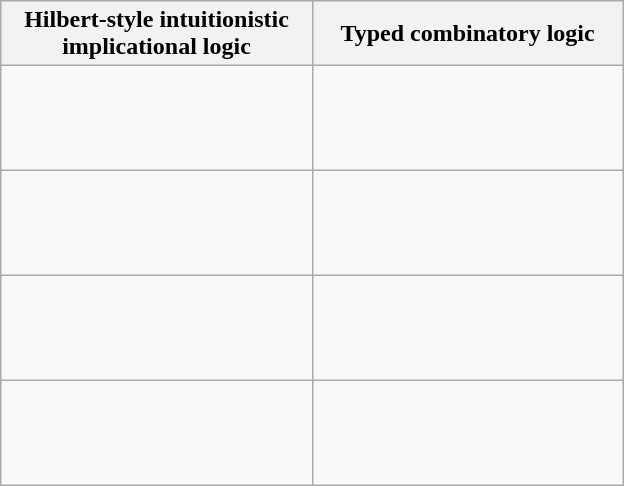<table style="text-align:center; margin: 0 auto;" class="wikitable">
<tr>
<th width="200px">Hilbert-style intuitionistic implicational logic</th>
<th width="200px">Typed combinatory logic</th>
</tr>
<tr style="height:70px" valign=bottom>
<td></td>
<td></td>
</tr>
<tr style="height:70px" valign=bottom>
<td></td>
<td></td>
</tr>
<tr style="height:70px" valign=bottom>
<td></td>
<td></td>
</tr>
<tr style="height:70px" valign=bottom>
<td></td>
<td></td>
</tr>
</table>
